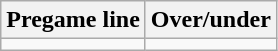<table class="wikitable">
<tr align="center">
<th style=>Pregame line</th>
<th style=>Over/under</th>
</tr>
<tr align="center">
<td></td>
<td></td>
</tr>
</table>
